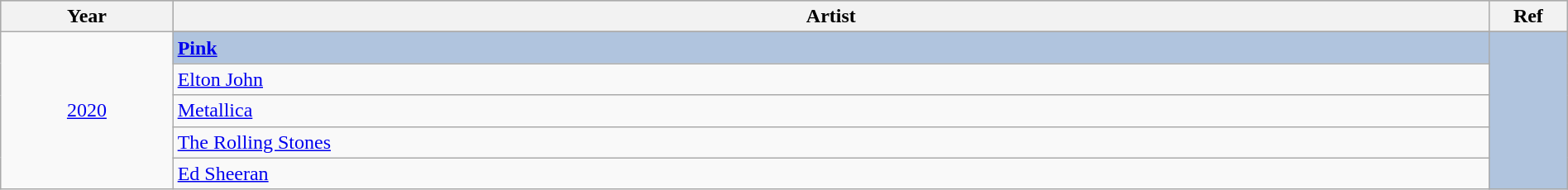<table class="wikitable" style="width:100%;">
<tr style="background:#bebebe;">
<th style="width:11%;">Year</th>
<th style="width:84%;">Artist</th>
<th style="width:5%;">Ref</th>
</tr>
<tr>
<td rowspan="6" align="center"><a href='#'>2020</a></td>
</tr>
<tr style="background:#B0C4DE">
<td><strong><a href='#'>Pink</a></strong></td>
<td rowspan="6" align="center"></td>
</tr>
<tr>
<td><a href='#'>Elton John</a></td>
</tr>
<tr>
<td><a href='#'>Metallica</a></td>
</tr>
<tr>
<td><a href='#'>The Rolling Stones</a></td>
</tr>
<tr>
<td><a href='#'>Ed Sheeran</a></td>
</tr>
</table>
